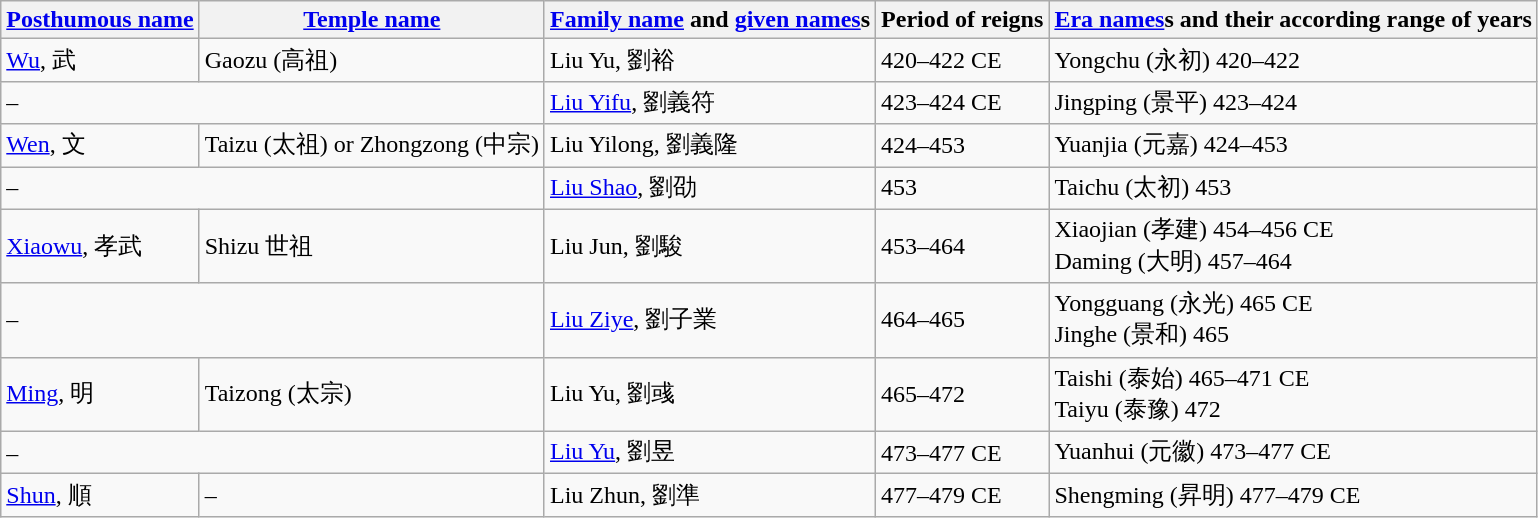<table class="wikitable">
<tr>
<th><a href='#'>Posthumous name</a></th>
<th><a href='#'>Temple name</a></th>
<th><a href='#'>Family name</a> and <a href='#'>given names</a>s</th>
<th>Period of reigns</th>
<th><a href='#'>Era names</a>s and their according range of years</th>
</tr>
<tr>
<td><a href='#'>Wu</a>, 武</td>
<td>Gaozu (高祖)</td>
<td>Liu Yu, 劉裕</td>
<td>420–422 CE</td>
<td>Yongchu (永初) 420–422<br></td>
</tr>
<tr>
<td colspan="2">–</td>
<td><a href='#'>Liu Yifu</a>, 劉義符</td>
<td>423–424 CE</td>
<td>Jingping (景平) 423–424<br></td>
</tr>
<tr>
<td><a href='#'>Wen</a>, 文</td>
<td>Taizu (太祖) or Zhongzong (中宗)</td>
<td>Liu Yilong, 劉義隆</td>
<td>424–453</td>
<td>Yuanjia (元嘉) 424–453<br></td>
</tr>
<tr>
<td colspan="2">–</td>
<td><a href='#'>Liu Shao</a>, 劉劭</td>
<td>453</td>
<td>Taichu (太初) 453</td>
</tr>
<tr>
<td><a href='#'>Xiaowu</a>, 孝武</td>
<td>Shizu 世祖</td>
<td>Liu Jun, 劉駿</td>
<td>453–464</td>
<td>Xiaojian (孝建) 454–456 CE<br>Daming (大明) 457–464<br></td>
</tr>
<tr>
<td colspan="2">–</td>
<td><a href='#'>Liu Ziye</a>, 劉子業</td>
<td>464–465</td>
<td>Yongguang (永光) 465 CE<br>Jinghe (景和) 465<br></td>
</tr>
<tr>
<td><a href='#'>Ming</a>, 明</td>
<td>Taizong (太宗)</td>
<td>Liu Yu, 劉彧</td>
<td>465–472</td>
<td>Taishi (泰始) 465–471 CE<br>Taiyu (泰豫) 472<br></td>
</tr>
<tr>
<td colspan="2">–</td>
<td><a href='#'>Liu Yu</a>, 劉昱</td>
<td>473–477 CE</td>
<td>Yuanhui (元徽) 473–477 CE<br></td>
</tr>
<tr>
<td><a href='#'>Shun</a>, 順</td>
<td>–</td>
<td>Liu Zhun, 劉準</td>
<td>477–479 CE</td>
<td>Shengming (昇明) 477–479 CE<br></td>
</tr>
</table>
